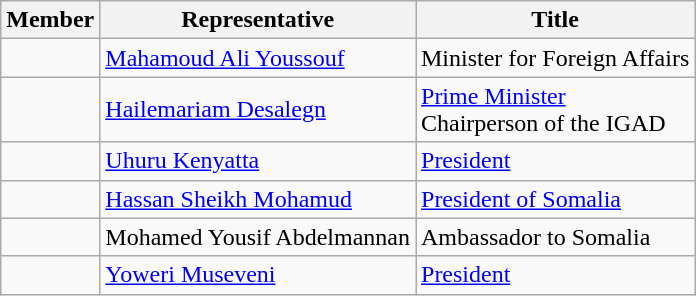<table class="wikitable">
<tr>
<th>Member</th>
<th>Representative</th>
<th>Title</th>
</tr>
<tr>
<td></td>
<td><a href='#'>Mahamoud Ali Youssouf</a></td>
<td>Minister for Foreign Affairs</td>
</tr>
<tr>
<td></td>
<td><a href='#'>Hailemariam Desalegn</a></td>
<td><a href='#'>Prime Minister</a> <br>Chairperson of the IGAD</td>
</tr>
<tr>
<td></td>
<td><a href='#'>Uhuru Kenyatta</a></td>
<td><a href='#'>President</a></td>
</tr>
<tr>
<td></td>
<td><a href='#'>Hassan Sheikh Mohamud</a></td>
<td><a href='#'>President of Somalia</a></td>
</tr>
<tr>
<td></td>
<td>Mohamed Yousif Abdelmannan</td>
<td>Ambassador to Somalia</td>
</tr>
<tr>
<td></td>
<td><a href='#'>Yoweri Museveni</a></td>
<td><a href='#'>President</a></td>
</tr>
</table>
